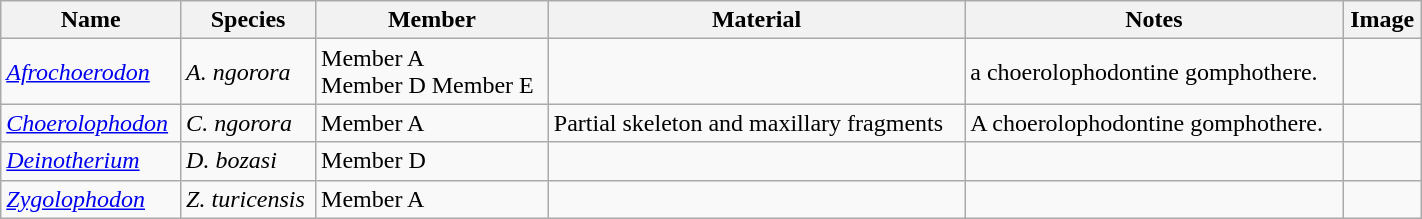<table class="wikitable" align="center" width="75%">
<tr>
<th>Name</th>
<th>Species</th>
<th>Member</th>
<th>Material</th>
<th>Notes</th>
<th>Image</th>
</tr>
<tr>
<td><em><a href='#'>Afrochoerodon</a></em></td>
<td><em>A. ngorora</em></td>
<td>Member A<br>Member D
Member E</td>
<td></td>
<td>a choerolophodontine gomphothere.</td>
<td></td>
</tr>
<tr>
<td><em><a href='#'>Choerolophodon</a></em></td>
<td><em>C. ngorora</em></td>
<td>Member A</td>
<td>Partial skeleton and maxillary fragments</td>
<td>A choerolophodontine gomphothere.</td>
<td></td>
</tr>
<tr>
<td><em><a href='#'>Deinotherium</a></em></td>
<td><em>D. bozasi</em></td>
<td>Member D</td>
<td></td>
<td></td>
<td></td>
</tr>
<tr>
<td><em><a href='#'>Zygolophodon</a></em></td>
<td><em>Z. turicensis</em></td>
<td>Member A</td>
<td></td>
<td></td>
<td></td>
</tr>
</table>
